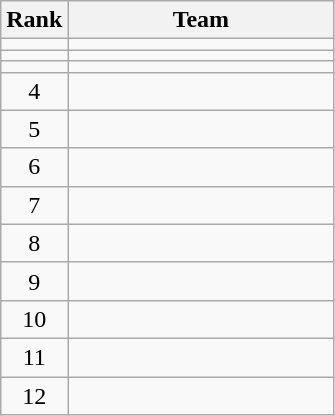<table class="wikitable">
<tr>
<th>Rank</th>
<th width=170>Team</th>
</tr>
<tr>
<td align=center></td>
<td></td>
</tr>
<tr>
<td align=center></td>
<td></td>
</tr>
<tr>
<td align=center></td>
<td></td>
</tr>
<tr>
<td align=center>4</td>
<td></td>
</tr>
<tr>
<td align=center>5</td>
<td></td>
</tr>
<tr>
<td align=center>6</td>
<td></td>
</tr>
<tr>
<td align=center>7</td>
<td></td>
</tr>
<tr>
<td align=center>8</td>
<td></td>
</tr>
<tr>
<td align=center>9</td>
<td></td>
</tr>
<tr>
<td align=center>10</td>
<td></td>
</tr>
<tr>
<td align=center>11</td>
<td></td>
</tr>
<tr>
<td align=center>12</td>
<td></td>
</tr>
</table>
